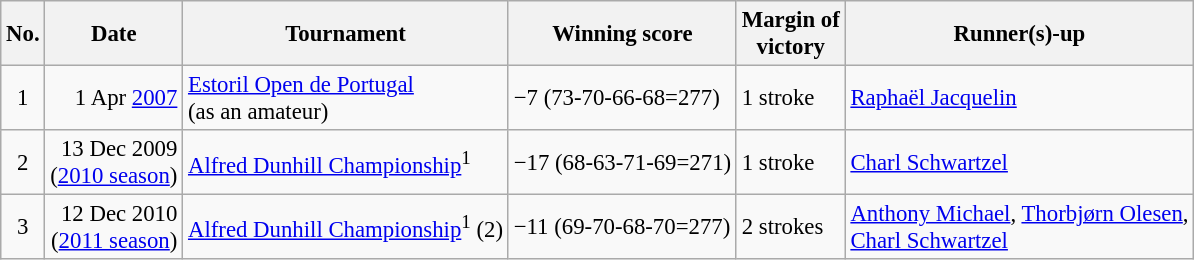<table class="wikitable" style="font-size:95%;">
<tr>
<th>No.</th>
<th>Date</th>
<th>Tournament</th>
<th>Winning score</th>
<th>Margin of<br>victory</th>
<th>Runner(s)-up</th>
</tr>
<tr>
<td align=center>1</td>
<td align=right>1 Apr <a href='#'>2007</a></td>
<td><a href='#'>Estoril Open de Portugal</a><br> (as an amateur)</td>
<td>−7 (73-70-66-68=277)</td>
<td>1 stroke</td>
<td> <a href='#'>Raphaël Jacquelin</a></td>
</tr>
<tr>
<td align=center>2</td>
<td align=right>13 Dec 2009<br>(<a href='#'>2010 season</a>)</td>
<td><a href='#'>Alfred Dunhill Championship</a><sup>1</sup></td>
<td>−17 (68-63-71-69=271)</td>
<td>1 stroke</td>
<td> <a href='#'>Charl Schwartzel</a></td>
</tr>
<tr>
<td align=center>3</td>
<td align=right>12 Dec 2010<br>(<a href='#'>2011 season</a>)</td>
<td><a href='#'>Alfred Dunhill Championship</a><sup>1</sup> (2)</td>
<td>−11 (69-70-68-70=277)</td>
<td>2 strokes</td>
<td> <a href='#'>Anthony Michael</a>,  <a href='#'>Thorbjørn Olesen</a>,<br> <a href='#'>Charl Schwartzel</a></td>
</tr>
</table>
